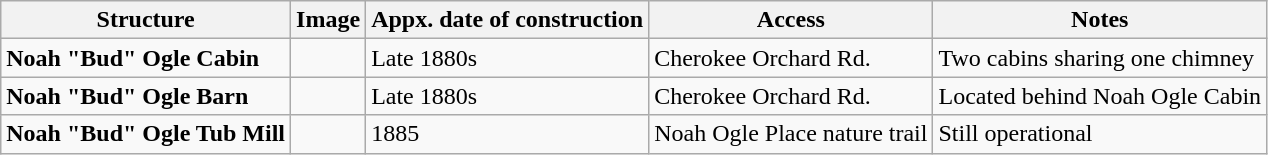<table class="wikitable">
<tr>
<th>Structure</th>
<th>Image</th>
<th>Appx. date of construction</th>
<th>Access</th>
<th>Notes</th>
</tr>
<tr>
<td><strong>Noah "Bud" Ogle Cabin</strong></td>
<td></td>
<td>Late 1880s</td>
<td>Cherokee Orchard Rd.</td>
<td>Two cabins sharing one chimney</td>
</tr>
<tr>
<td><strong>Noah "Bud" Ogle Barn</strong></td>
<td></td>
<td>Late 1880s</td>
<td>Cherokee Orchard Rd.</td>
<td>Located behind Noah Ogle Cabin</td>
</tr>
<tr>
<td><strong>Noah "Bud" Ogle Tub Mill</strong></td>
<td></td>
<td>1885</td>
<td>Noah Ogle Place nature trail</td>
<td>Still operational</td>
</tr>
</table>
